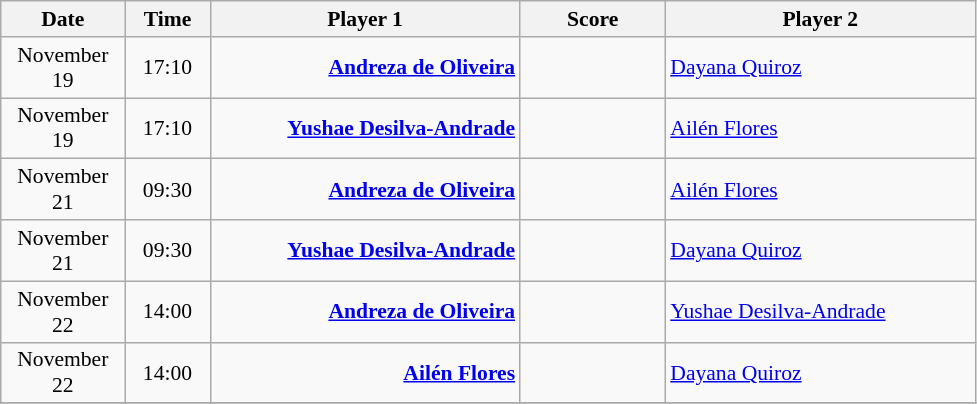<table class="wikitable" style="font-size:90%; text-align:center">
<tr>
<th width="76">Date</th>
<th width="50">Time</th>
<th width="200">Player 1</th>
<th width="90">Score</th>
<th width="200">Player 2</th>
</tr>
<tr>
<td>November 19</td>
<td>17:10</td>
<td align="right"><strong><a href='#'>Andreza de Oliveira</a> </strong></td>
<td></td>
<td align="left"> <a href='#'>Dayana Quiroz</a></td>
</tr>
<tr>
<td>November 19</td>
<td>17:10</td>
<td align="right"><strong><a href='#'>Yushae Desilva-Andrade</a> </strong></td>
<td></td>
<td align="left"> <a href='#'>Ailén Flores</a></td>
</tr>
<tr>
<td>November 21</td>
<td>09:30</td>
<td align="right"><strong><a href='#'>Andreza de Oliveira</a> </strong></td>
<td></td>
<td align="left"> <a href='#'>Ailén Flores</a></td>
</tr>
<tr>
<td>November 21</td>
<td>09:30</td>
<td align="right"><strong><a href='#'>Yushae Desilva-Andrade</a> </strong></td>
<td></td>
<td align="left"> <a href='#'>Dayana Quiroz</a></td>
</tr>
<tr>
<td>November 22</td>
<td>14:00</td>
<td align="right"><strong><a href='#'>Andreza de Oliveira</a> </strong></td>
<td></td>
<td align="left"> <a href='#'>Yushae Desilva-Andrade</a></td>
</tr>
<tr>
<td>November 22</td>
<td>14:00</td>
<td align="right"><strong><a href='#'>Ailén Flores</a> </strong></td>
<td></td>
<td align="left"> <a href='#'>Dayana Quiroz</a></td>
</tr>
<tr>
</tr>
</table>
